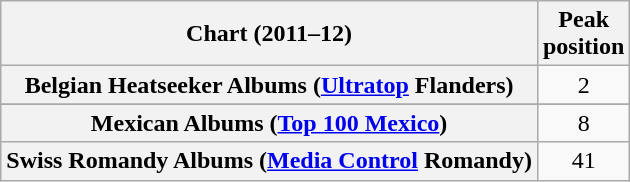<table class="wikitable sortable plainrowheaders">
<tr>
<th scope="col">Chart (2011–12)</th>
<th scope="col">Peak<br>position</th>
</tr>
<tr>
<th scope="row">Belgian Heatseeker Albums (<a href='#'>Ultratop</a> Flanders)</th>
<td style="text-align:center;">2</td>
</tr>
<tr>
</tr>
<tr>
</tr>
<tr>
</tr>
<tr>
</tr>
<tr>
<th scope="row">Mexican Albums (<a href='#'>Top 100 Mexico</a>)</th>
<td style="text-align:center;">8</td>
</tr>
<tr>
<th scope="row">Swiss Romandy Albums (<a href='#'>Media Control</a> Romandy)</th>
<td align="center">41</td>
</tr>
</table>
